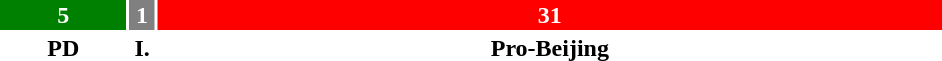<table style="width:50%; text-align:center;">
<tr style="color:white;">
<td style="background:green; width:13.51%;"><strong>5</strong></td>
<td style="background:gray; width:2.7%;"><strong>1</strong></td>
<td style="background:red; width:83.78%;"><strong>31</strong></td>
</tr>
<tr>
<td><span><strong>PD</strong></span></td>
<td><span><strong>I.</strong></span></td>
<td><span><strong>Pro-Beijing</strong></span></td>
</tr>
</table>
